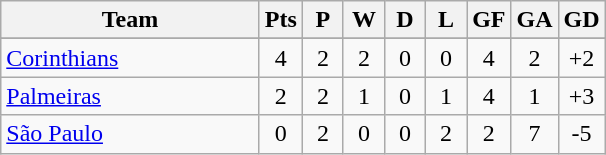<table class="wikitable" style="text-align: center;">
<tr>
<th width="165">Team</th>
<th width="20">Pts</th>
<th width="20">P</th>
<th width="20">W</th>
<th width="20">D</th>
<th width="20">L</th>
<th width="20">GF</th>
<th width="20">GA</th>
<th width="20">GD</th>
</tr>
<tr bgcolor=ccffcc>
</tr>
<tr>
<td style="text-align:left;"><a href='#'>Corinthians</a></td>
<td>4</td>
<td>2</td>
<td>2</td>
<td>0</td>
<td>0</td>
<td>4</td>
<td>2</td>
<td>+2</td>
</tr>
<tr>
<td style="text-align:left;"><a href='#'>Palmeiras</a></td>
<td>2</td>
<td>2</td>
<td>1</td>
<td>0</td>
<td>1</td>
<td>4</td>
<td>1</td>
<td>+3</td>
</tr>
<tr>
<td style="text-align:left;"><a href='#'>São Paulo</a></td>
<td>0</td>
<td>2</td>
<td>0</td>
<td>0</td>
<td>2</td>
<td>2</td>
<td>7</td>
<td>-5</td>
</tr>
</table>
